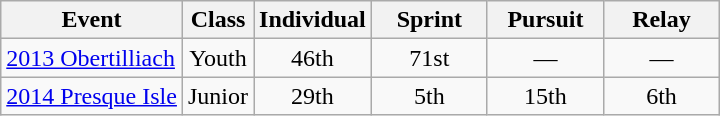<table class="wikitable" style="text-align: center;">
<tr>
<th>Event</th>
<th>Class</th>
<th style="width:70px;">Individual</th>
<th style="width:70px;">Sprint</th>
<th style="width:70px;">Pursuit</th>
<th style="width:70px;">Relay</th>
</tr>
<tr>
<td align=left> <a href='#'>2013 Obertilliach</a></td>
<td>Youth</td>
<td>46th</td>
<td>71st</td>
<td>—</td>
<td>—</td>
</tr>
<tr>
<td align=left> <a href='#'>2014 Presque Isle</a></td>
<td>Junior</td>
<td>29th</td>
<td>5th</td>
<td>15th</td>
<td>6th</td>
</tr>
</table>
